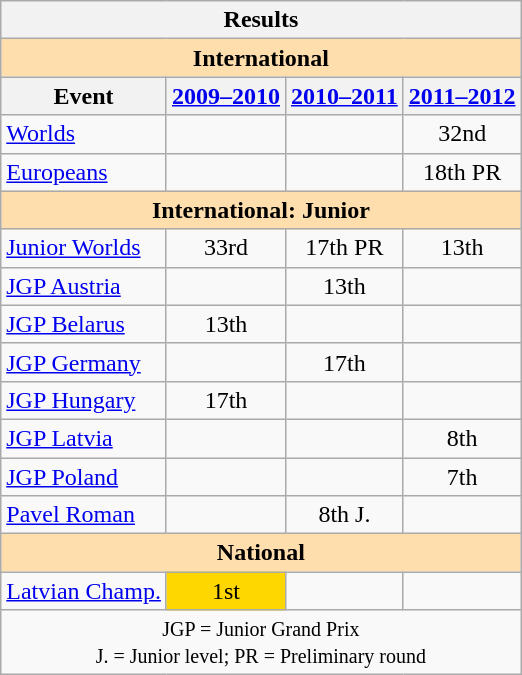<table class="wikitable" style="text-align:center">
<tr>
<th colspan=4 align=center><strong>Results</strong></th>
</tr>
<tr>
<th style="background-color: #ffdead; " colspan=4 align=center><strong>International</strong></th>
</tr>
<tr>
<th>Event</th>
<th><a href='#'>2009–2010</a></th>
<th><a href='#'>2010–2011</a></th>
<th><a href='#'>2011–2012</a></th>
</tr>
<tr>
<td align=left><a href='#'>Worlds</a></td>
<td></td>
<td></td>
<td>32nd</td>
</tr>
<tr>
<td align=left><a href='#'>Europeans</a></td>
<td></td>
<td></td>
<td>18th PR</td>
</tr>
<tr>
<th style="background-color: #ffdead; " colspan=4 align=center><strong>International: Junior</strong></th>
</tr>
<tr>
<td align=left><a href='#'>Junior Worlds</a></td>
<td>33rd</td>
<td>17th PR</td>
<td>13th</td>
</tr>
<tr>
<td align=left><a href='#'>JGP Austria</a></td>
<td></td>
<td>13th</td>
<td></td>
</tr>
<tr>
<td align=left><a href='#'>JGP Belarus</a></td>
<td>13th</td>
<td></td>
<td></td>
</tr>
<tr>
<td align=left><a href='#'>JGP Germany</a></td>
<td></td>
<td>17th</td>
<td></td>
</tr>
<tr>
<td align=left><a href='#'>JGP Hungary</a></td>
<td>17th</td>
<td></td>
<td></td>
</tr>
<tr>
<td align=left><a href='#'>JGP Latvia</a></td>
<td></td>
<td></td>
<td>8th</td>
</tr>
<tr>
<td align=left><a href='#'>JGP Poland</a></td>
<td></td>
<td></td>
<td>7th</td>
</tr>
<tr>
<td align=left><a href='#'>Pavel Roman</a></td>
<td></td>
<td>8th J.</td>
<td></td>
</tr>
<tr>
<th style="background-color: #ffdead; " colspan=4 align=center><strong>National</strong></th>
</tr>
<tr>
<td align=left><a href='#'>Latvian Champ.</a></td>
<td bgcolor=gold>1st</td>
<td></td>
<td></td>
</tr>
<tr>
<td colspan=4 align=center><small> JGP = Junior Grand Prix <br> J. = Junior level; PR = Preliminary round </small></td>
</tr>
</table>
